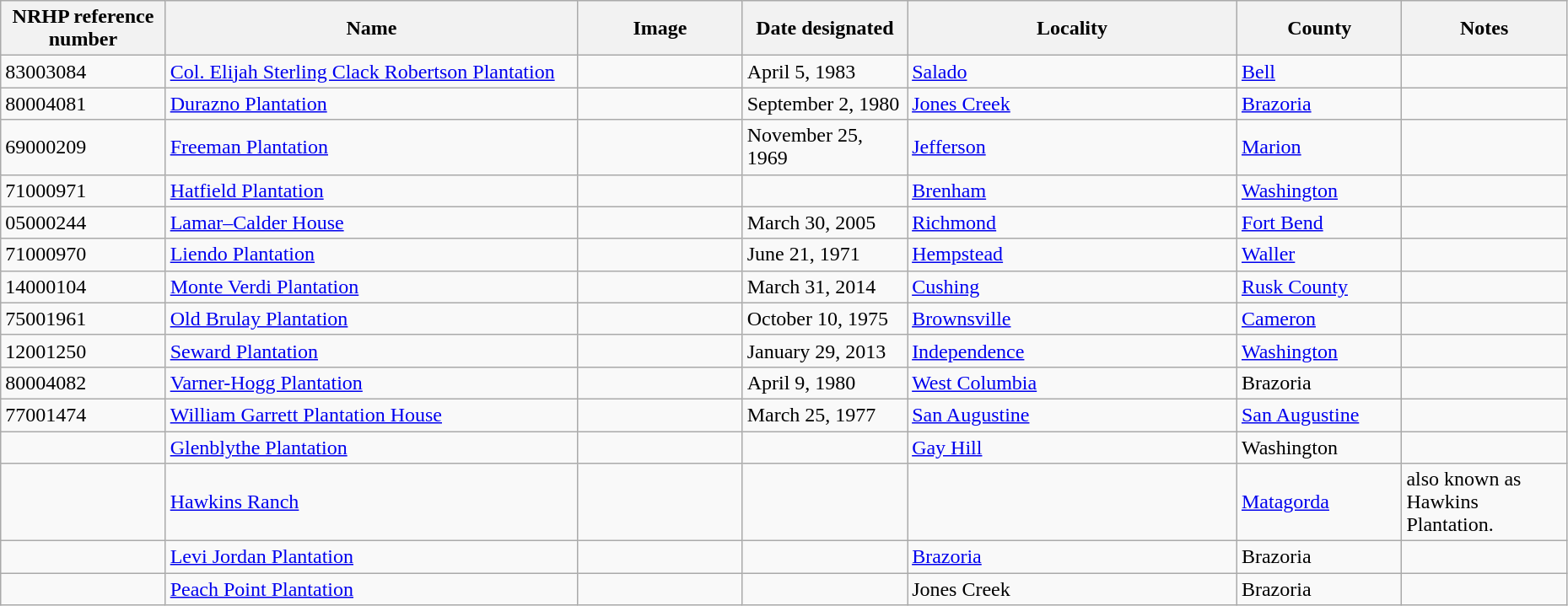<table class="wikitable sortable" style="width:98%">
<tr>
<th style="width:10%;"><strong>NRHP reference number</strong></th>
<th style="width:25%;"><strong>Name</strong></th>
<th style="width:10%;" class="unsortable"><strong>Image</strong></th>
<th style="width:10%;"><strong>Date designated</strong></th>
<th style="width:20%;"><strong>Locality</strong></th>
<th style="width:10%;"><strong>County</strong></th>
<th style="width:10%;"><strong>Notes</strong></th>
</tr>
<tr>
<td>83003084</td>
<td><a href='#'>Col. Elijah Sterling Clack Robertson Plantation</a></td>
<td></td>
<td>April 5, 1983</td>
<td><a href='#'>Salado</a></td>
<td><a href='#'>Bell</a></td>
<td></td>
</tr>
<tr>
<td>80004081</td>
<td><a href='#'>Durazno Plantation</a></td>
<td></td>
<td>September 2, 1980</td>
<td><a href='#'>Jones Creek</a></td>
<td><a href='#'>Brazoria</a></td>
<td></td>
</tr>
<tr>
<td>69000209</td>
<td><a href='#'>Freeman Plantation</a></td>
<td></td>
<td>November 25, 1969</td>
<td><a href='#'>Jefferson</a></td>
<td><a href='#'>Marion</a></td>
<td></td>
</tr>
<tr>
<td>71000971</td>
<td><a href='#'>Hatfield Plantation</a></td>
<td></td>
<td></td>
<td><a href='#'>Brenham</a></td>
<td><a href='#'>Washington</a></td>
<td></td>
</tr>
<tr>
<td>05000244</td>
<td><a href='#'>Lamar–Calder House</a></td>
<td></td>
<td>March 30, 2005</td>
<td><a href='#'>Richmond</a></td>
<td><a href='#'>Fort Bend</a></td>
<td></td>
</tr>
<tr>
<td>71000970</td>
<td><a href='#'>Liendo Plantation</a></td>
<td></td>
<td>June 21, 1971</td>
<td><a href='#'>Hempstead</a></td>
<td><a href='#'>Waller</a></td>
<td></td>
</tr>
<tr>
<td>14000104</td>
<td><a href='#'>Monte Verdi Plantation</a></td>
<td></td>
<td>March 31, 2014</td>
<td><a href='#'>Cushing</a></td>
<td><a href='#'>Rusk County</a></td>
<td></td>
</tr>
<tr>
<td>75001961</td>
<td><a href='#'>Old Brulay Plantation</a></td>
<td></td>
<td>October 10, 1975</td>
<td><a href='#'>Brownsville</a></td>
<td><a href='#'>Cameron</a></td>
<td></td>
</tr>
<tr>
<td>12001250</td>
<td><a href='#'>Seward Plantation</a></td>
<td></td>
<td>January 29, 2013</td>
<td><a href='#'>Independence</a></td>
<td><a href='#'>Washington</a></td>
<td></td>
</tr>
<tr>
<td>80004082</td>
<td><a href='#'>Varner-Hogg Plantation</a></td>
<td></td>
<td>April 9, 1980</td>
<td><a href='#'>West Columbia</a></td>
<td>Brazoria</td>
<td></td>
</tr>
<tr>
<td>77001474</td>
<td><a href='#'>William Garrett Plantation House</a></td>
<td></td>
<td>March 25, 1977</td>
<td><a href='#'>San Augustine</a></td>
<td><a href='#'>San Augustine</a></td>
<td></td>
</tr>
<tr>
<td></td>
<td><a href='#'>Glenblythe Plantation</a></td>
<td></td>
<td></td>
<td><a href='#'>Gay Hill</a></td>
<td>Washington</td>
<td></td>
</tr>
<tr>
<td></td>
<td><a href='#'>Hawkins Ranch</a></td>
<td></td>
<td></td>
<td></td>
<td><a href='#'>Matagorda</a></td>
<td>also known as Hawkins Plantation.</td>
</tr>
<tr>
<td></td>
<td><a href='#'>Levi Jordan Plantation</a></td>
<td></td>
<td></td>
<td><a href='#'>Brazoria</a></td>
<td>Brazoria</td>
<td></td>
</tr>
<tr>
<td></td>
<td><a href='#'>Peach Point Plantation</a></td>
<td></td>
<td></td>
<td>Jones Creek</td>
<td>Brazoria</td>
<td></td>
</tr>
</table>
